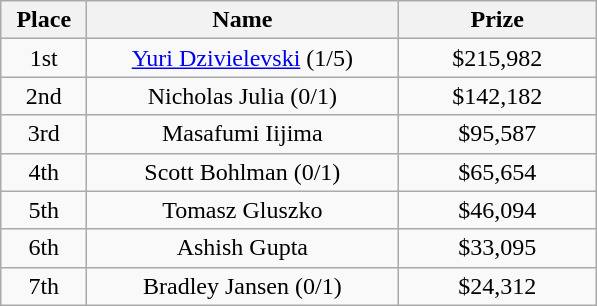<table class="wikitable">
<tr>
<th width="50">Place</th>
<th width="200">Name</th>
<th width="125">Prize</th>
</tr>
<tr>
<td align=center>1st</td>
<td align=center> <a href='#'>Yuri Dzivielevski</a> (1/5)</td>
<td align=center>$215,982</td>
</tr>
<tr>
<td align=center>2nd</td>
<td align=center> Nicholas Julia (0/1)</td>
<td align=center>$142,182</td>
</tr>
<tr>
<td align=center>3rd</td>
<td align=center> Masafumi Iijima</td>
<td align=center>$95,587</td>
</tr>
<tr>
<td align=center>4th</td>
<td align=center> Scott Bohlman (0/1)</td>
<td align=center>$65,654</td>
</tr>
<tr>
<td align=center>5th</td>
<td align=center> Tomasz Gluszko</td>
<td align=center>$46,094</td>
</tr>
<tr>
<td align=center>6th</td>
<td align=center> Ashish Gupta</td>
<td align=center>$33,095</td>
</tr>
<tr>
<td align=center>7th</td>
<td align=center> Bradley Jansen (0/1)</td>
<td align=center>$24,312</td>
</tr>
</table>
